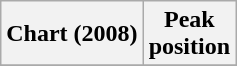<table class="wikitable plainrowheaders">
<tr>
<th scope="col">Chart (2008)</th>
<th scope="col">Peak<br>position</th>
</tr>
<tr>
</tr>
</table>
